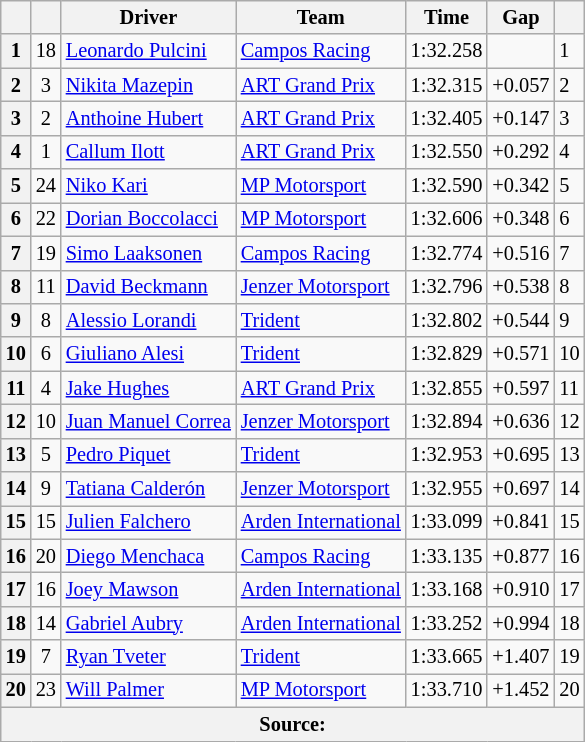<table class="wikitable" style="font-size:85%">
<tr>
<th></th>
<th></th>
<th>Driver</th>
<th>Team</th>
<th>Time</th>
<th>Gap</th>
<th></th>
</tr>
<tr>
<th>1</th>
<td align="center">18</td>
<td> <a href='#'>Leonardo Pulcini</a></td>
<td><a href='#'>Campos Racing</a></td>
<td>1:32.258</td>
<td></td>
<td>1</td>
</tr>
<tr>
<th>2</th>
<td align="center">3</td>
<td> <a href='#'>Nikita Mazepin</a></td>
<td><a href='#'>ART Grand Prix</a></td>
<td>1:32.315</td>
<td>+0.057</td>
<td>2</td>
</tr>
<tr>
<th>3</th>
<td align="center">2</td>
<td> <a href='#'>Anthoine Hubert</a></td>
<td><a href='#'>ART Grand Prix</a></td>
<td>1:32.405</td>
<td>+0.147</td>
<td>3</td>
</tr>
<tr>
<th>4</th>
<td align="center">1</td>
<td> <a href='#'>Callum Ilott</a></td>
<td><a href='#'>ART Grand Prix</a></td>
<td>1:32.550</td>
<td>+0.292</td>
<td>4</td>
</tr>
<tr>
<th>5</th>
<td align="center">24</td>
<td> <a href='#'>Niko Kari</a></td>
<td><a href='#'>MP Motorsport</a></td>
<td>1:32.590</td>
<td>+0.342</td>
<td>5</td>
</tr>
<tr>
<th>6</th>
<td align="center">22</td>
<td> <a href='#'>Dorian Boccolacci</a></td>
<td><a href='#'>MP Motorsport</a></td>
<td>1:32.606</td>
<td>+0.348</td>
<td>6</td>
</tr>
<tr>
<th>7</th>
<td align="center">19</td>
<td> <a href='#'>Simo Laaksonen</a></td>
<td><a href='#'>Campos Racing</a></td>
<td>1:32.774</td>
<td>+0.516</td>
<td>7</td>
</tr>
<tr>
<th>8</th>
<td align="center">11</td>
<td> <a href='#'>David Beckmann</a></td>
<td><a href='#'>Jenzer Motorsport</a></td>
<td>1:32.796</td>
<td>+0.538</td>
<td>8</td>
</tr>
<tr>
<th>9</th>
<td align="center">8</td>
<td> <a href='#'>Alessio Lorandi</a></td>
<td><a href='#'>Trident</a></td>
<td>1:32.802</td>
<td>+0.544</td>
<td>9</td>
</tr>
<tr>
<th>10</th>
<td align="center">6</td>
<td> <a href='#'>Giuliano Alesi</a></td>
<td><a href='#'>Trident</a></td>
<td>1:32.829</td>
<td>+0.571</td>
<td>10</td>
</tr>
<tr>
<th>11</th>
<td align="center">4</td>
<td> <a href='#'>Jake Hughes</a></td>
<td><a href='#'>ART Grand Prix</a></td>
<td>1:32.855</td>
<td>+0.597</td>
<td>11</td>
</tr>
<tr>
<th>12</th>
<td align="center">10</td>
<td> <a href='#'>Juan Manuel Correa</a></td>
<td><a href='#'>Jenzer Motorsport</a></td>
<td>1:32.894</td>
<td>+0.636</td>
<td>12</td>
</tr>
<tr>
<th>13</th>
<td align="center">5</td>
<td> <a href='#'>Pedro Piquet</a></td>
<td><a href='#'>Trident</a></td>
<td>1:32.953</td>
<td>+0.695</td>
<td>13</td>
</tr>
<tr>
<th>14</th>
<td align="center">9</td>
<td> <a href='#'>Tatiana Calderón</a></td>
<td><a href='#'>Jenzer Motorsport</a></td>
<td>1:32.955</td>
<td>+0.697</td>
<td>14</td>
</tr>
<tr>
<th>15</th>
<td align="center">15</td>
<td> <a href='#'>Julien Falchero</a></td>
<td><a href='#'>Arden International</a></td>
<td>1:33.099</td>
<td>+0.841</td>
<td>15</td>
</tr>
<tr>
<th>16</th>
<td align="center">20</td>
<td> <a href='#'>Diego Menchaca</a></td>
<td><a href='#'>Campos Racing</a></td>
<td>1:33.135</td>
<td>+0.877</td>
<td>16</td>
</tr>
<tr>
<th>17</th>
<td align="center">16</td>
<td> <a href='#'>Joey Mawson</a></td>
<td><a href='#'>Arden International</a></td>
<td>1:33.168</td>
<td>+0.910</td>
<td>17</td>
</tr>
<tr>
<th>18</th>
<td align="center">14</td>
<td> <a href='#'>Gabriel Aubry</a></td>
<td><a href='#'>Arden International</a></td>
<td>1:33.252</td>
<td>+0.994</td>
<td>18</td>
</tr>
<tr>
<th>19</th>
<td align="center">7</td>
<td> <a href='#'>Ryan Tveter</a></td>
<td><a href='#'>Trident</a></td>
<td>1:33.665</td>
<td>+1.407</td>
<td>19</td>
</tr>
<tr>
<th>20</th>
<td align="center">23</td>
<td> <a href='#'>Will Palmer</a></td>
<td><a href='#'>MP Motorsport</a></td>
<td>1:33.710</td>
<td>+1.452</td>
<td>20</td>
</tr>
<tr>
<th colspan="7">Source:</th>
</tr>
</table>
